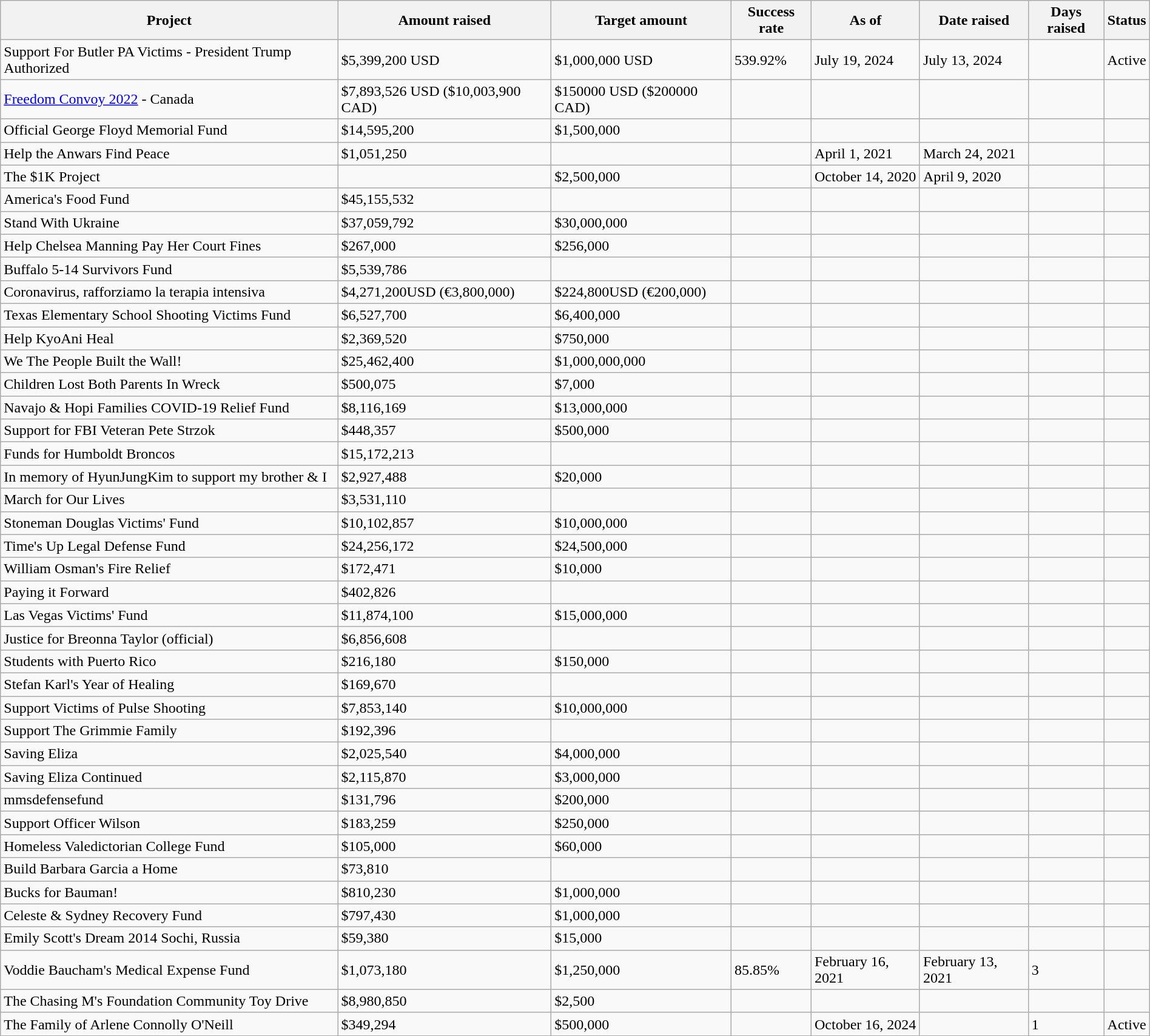<table class="wikitable sortable" border="1" style="margin:auto;" style="text-align:left">
<tr>
<th>Project</th>
<th>Amount raised</th>
<th>Target amount</th>
<th>Success rate</th>
<th>As of</th>
<th>Date raised</th>
<th>Days raised</th>
<th>Status</th>
</tr>
<tr>
<td>Support For Butler PA Victims - President Trump Authorized</td>
<td>$5,399,200 USD</td>
<td>$1,000,000 USD</td>
<td>539.92%</td>
<td>July 19, 2024</td>
<td>July 13, 2024</td>
<td></td>
<td>Active</td>
</tr>
<tr>
<td><a href='#'>Freedom Convoy 2022</a> - Canada</td>
<td>$7,893,526 USD ($10,003,900 CAD)</td>
<td>$150000 USD ($200000 CAD)</td>
<td></td>
<td></td>
<td></td>
<td></td>
<td></td>
</tr>
<tr>
<td>Official George Floyd Memorial Fund</td>
<td>$14,595,200</td>
<td>$1,500,000</td>
<td></td>
<td></td>
<td></td>
<td></td>
<td></td>
</tr>
<tr>
<td>Help the Anwars Find Peace</td>
<td>$1,051,250</td>
<td></td>
<td></td>
<td>April 1, 2021</td>
<td>March 24, 2021</td>
<td></td>
<td></td>
</tr>
<tr>
<td>The $1K Project</td>
<td></td>
<td>$2,500,000</td>
<td></td>
<td>October 14, 2020</td>
<td>April 9, 2020</td>
<td></td>
<td></td>
</tr>
<tr>
<td>America's Food Fund</td>
<td>$45,155,532</td>
<td></td>
<td></td>
<td></td>
<td></td>
<td></td>
<td></td>
</tr>
<tr>
<td>Stand With Ukraine</td>
<td>$37,059,792</td>
<td>$30,000,000</td>
<td></td>
<td></td>
<td></td>
<td></td>
<td></td>
</tr>
<tr>
<td>Help Chelsea Manning Pay Her Court Fines</td>
<td>$267,000</td>
<td>$256,000</td>
<td></td>
<td></td>
<td></td>
<td></td>
<td></td>
</tr>
<tr>
<td>Buffalo 5-14 Survivors Fund</td>
<td>$5,539,786</td>
<td></td>
<td></td>
<td></td>
<td></td>
<td></td>
<td></td>
</tr>
<tr>
<td>Coronavirus, rafforziamo la terapia intensiva</td>
<td>$4,271,200USD (€3,800,000)</td>
<td>$224,800USD (€200,000)</td>
<td></td>
<td></td>
<td></td>
<td></td>
<td></td>
</tr>
<tr>
<td>Texas Elementary School Shooting Victims Fund</td>
<td>$6,527,700</td>
<td>$6,400,000</td>
<td></td>
<td></td>
<td></td>
<td></td>
<td></td>
</tr>
<tr>
<td>Help KyoAni Heal</td>
<td>$2,369,520</td>
<td>$750,000</td>
<td></td>
<td></td>
<td></td>
<td></td>
<td></td>
</tr>
<tr>
<td>We The People Built the Wall!</td>
<td>$25,462,400</td>
<td>$1,000,000,000</td>
<td></td>
<td></td>
<td></td>
<td></td>
<td></td>
</tr>
<tr>
<td>Children Lost Both Parents In Wreck</td>
<td>$500,075</td>
<td>$7,000</td>
<td></td>
<td></td>
<td></td>
<td></td>
<td></td>
</tr>
<tr>
<td>Navajo & Hopi Families COVID-19 Relief Fund</td>
<td>$8,116,169</td>
<td>$13,000,000</td>
<td></td>
<td></td>
<td></td>
<td></td>
<td></td>
</tr>
<tr>
<td>Support for FBI Veteran Pete Strzok</td>
<td>$448,357</td>
<td>$500,000</td>
<td></td>
<td></td>
<td></td>
<td></td>
<td></td>
</tr>
<tr>
<td>Funds for Humboldt Broncos</td>
<td>$15,172,213</td>
<td></td>
<td></td>
<td></td>
<td></td>
<td></td>
<td></td>
</tr>
<tr>
<td>In memory of HyunJungKim to support my brother & I</td>
<td>$2,927,488</td>
<td>$20,000</td>
<td></td>
<td></td>
<td></td>
<td></td>
<td></td>
</tr>
<tr>
<td>March for Our Lives</td>
<td>$3,531,110</td>
<td></td>
<td></td>
<td></td>
<td></td>
<td></td>
<td></td>
</tr>
<tr>
<td>Stoneman Douglas Victims' Fund</td>
<td>$10,102,857</td>
<td>$10,000,000</td>
<td></td>
<td></td>
<td></td>
<td></td>
<td></td>
</tr>
<tr>
<td>Time's Up Legal Defense Fund</td>
<td>$24,256,172</td>
<td>$24,500,000</td>
<td></td>
<td></td>
<td></td>
<td></td>
<td></td>
</tr>
<tr>
<td>William Osman's Fire Relief</td>
<td>$172,471</td>
<td>$10,000</td>
<td></td>
<td></td>
<td></td>
<td></td>
<td></td>
</tr>
<tr>
<td>Paying it Forward</td>
<td>$402,826</td>
<td></td>
<td></td>
<td></td>
<td></td>
<td></td>
<td></td>
</tr>
<tr>
<td>Las Vegas Victims' Fund</td>
<td>$11,874,100</td>
<td>$15,000,000</td>
<td></td>
<td></td>
<td></td>
<td></td>
<td></td>
</tr>
<tr>
<td>Justice for Breonna Taylor (official)</td>
<td>$6,856,608</td>
<td></td>
<td></td>
<td></td>
<td></td>
<td></td>
<td></td>
</tr>
<tr>
<td>Students with Puerto Rico</td>
<td>$216,180</td>
<td>$150,000</td>
<td></td>
<td></td>
<td></td>
<td></td>
<td></td>
</tr>
<tr>
<td>Stefan Karl's Year of Healing</td>
<td>$169,670</td>
<td></td>
<td></td>
<td></td>
<td></td>
<td></td>
<td></td>
</tr>
<tr>
<td>Support Victims of Pulse Shooting</td>
<td>$7,853,140</td>
<td>$10,000,000</td>
<td></td>
<td></td>
<td></td>
<td></td>
<td></td>
</tr>
<tr>
<td>Support The Grimmie Family</td>
<td>$192,396</td>
<td></td>
<td></td>
<td></td>
<td></td>
<td></td>
<td></td>
</tr>
<tr>
<td>Saving Eliza</td>
<td>$2,025,540</td>
<td>$4,000,000</td>
<td></td>
<td></td>
<td></td>
<td></td>
<td></td>
</tr>
<tr>
<td>Saving Eliza Continued</td>
<td>$2,115,870</td>
<td>$3,000,000</td>
<td></td>
<td></td>
<td></td>
<td></td>
<td></td>
</tr>
<tr>
<td>mmsdefensefund</td>
<td>$131,796</td>
<td>$200,000</td>
<td></td>
<td></td>
<td></td>
<td></td>
<td></td>
</tr>
<tr>
<td>Support Officer Wilson</td>
<td>$183,259</td>
<td>$250,000</td>
<td></td>
<td></td>
<td></td>
<td></td>
<td></td>
</tr>
<tr>
<td>Homeless Valedictorian College Fund</td>
<td>$105,000</td>
<td>$60,000</td>
<td></td>
<td></td>
<td></td>
<td></td>
<td></td>
</tr>
<tr>
<td>Build Barbara Garcia a Home</td>
<td>$73,810</td>
<td></td>
<td></td>
<td></td>
<td></td>
<td></td>
<td></td>
</tr>
<tr>
<td>Bucks for Bauman!</td>
<td>$810,230</td>
<td>$1,000,000</td>
<td></td>
<td></td>
<td></td>
<td></td>
<td></td>
</tr>
<tr>
<td>Celeste & Sydney Recovery Fund</td>
<td>$797,430</td>
<td>$1,000,000</td>
<td></td>
<td></td>
<td></td>
<td></td>
<td></td>
</tr>
<tr>
<td>Emily Scott's Dream 2014 Sochi, Russia</td>
<td>$59,380</td>
<td>$15,000</td>
<td></td>
<td></td>
<td></td>
<td></td>
<td></td>
</tr>
<tr>
<td>Voddie Baucham's Medical Expense Fund</td>
<td>$1,073,180</td>
<td>$1,250,000</td>
<td>85.85%</td>
<td>February 16, 2021</td>
<td>February 13, 2021</td>
<td>3</td>
<td></td>
</tr>
<tr>
<td>The Chasing M's Foundation Community Toy Drive</td>
<td>$8,980,850</td>
<td>$2,500</td>
<td></td>
<td></td>
<td></td>
<td></td>
<td></td>
</tr>
<tr>
<td>The Family of Arlene Connolly O'Neill</td>
<td>$349,294</td>
<td>$500,000</td>
<td></td>
<td>October 16, 2024</td>
<td></td>
<td>1</td>
<td>Active</td>
</tr>
</table>
